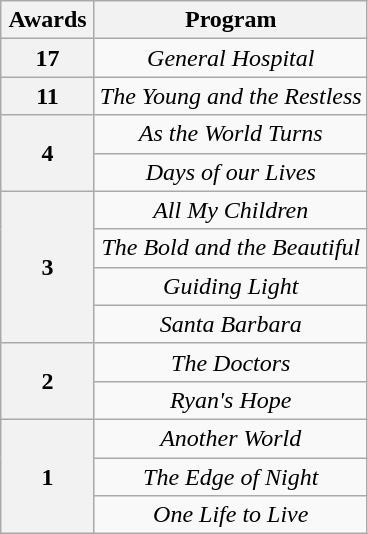<table class="wikitable plainrowheaders sortable" rowspan=2 style="text-align: center;">
<tr>
<th scope="col" style="width:55px;">Awards</th>
<th scope="col">Program</th>
</tr>
<tr>
<th scope="row" style="text-align:center">17</th>
<td><em>General Hospital</em></td>
</tr>
<tr>
<th scope="row" style="text-align:center">11</th>
<td><em>The Young and the Restless</em></td>
</tr>
<tr>
<th scope="row" rowspan=2 style="text-align:center">4</th>
<td><em>As the World Turns</em></td>
</tr>
<tr>
<td><em>Days of our Lives</em></td>
</tr>
<tr>
<th scope="row" rowspan=4 style="text-align:center">3</th>
<td><em>All My Children</em></td>
</tr>
<tr>
<td><em>The Bold and the Beautiful</em></td>
</tr>
<tr>
<td><em>Guiding Light</em></td>
</tr>
<tr>
<td><em>Santa Barbara</em></td>
</tr>
<tr>
<th scope="row" rowspan=2 style="text-align:center">2</th>
<td><em>The Doctors</em></td>
</tr>
<tr>
<td><em>Ryan's Hope</em></td>
</tr>
<tr>
<th scope="row" rowspan=3 style="text-align:center">1</th>
<td><em>Another World</em></td>
</tr>
<tr>
<td><em>The Edge of Night</em></td>
</tr>
<tr>
<td><em>One Life to Live</em></td>
</tr>
</table>
